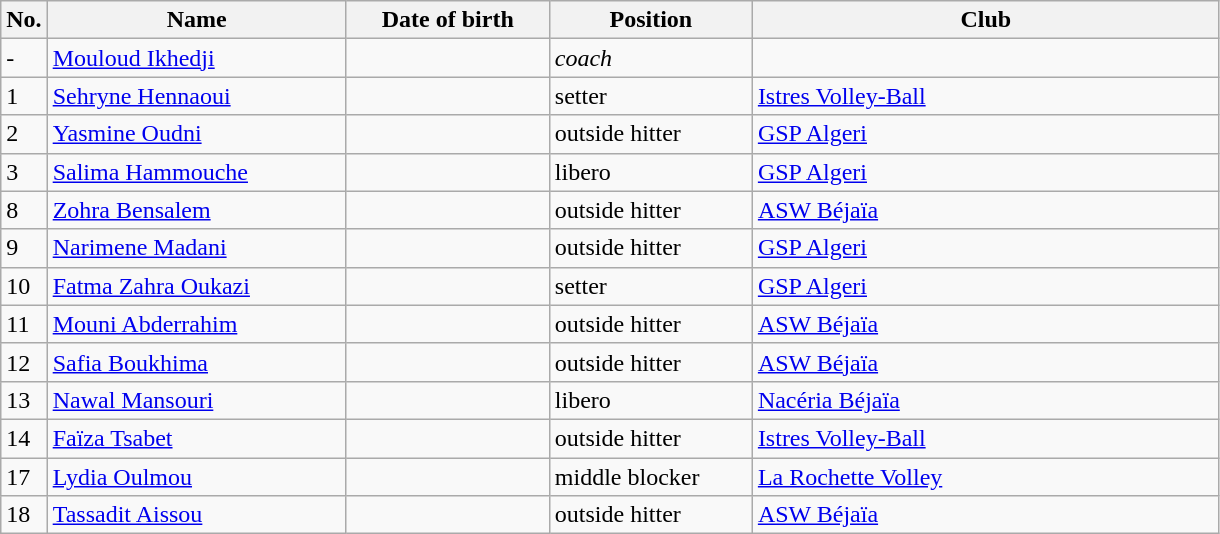<table class=wikitable sortable style=font-size:100%; text-align:center;>
<tr>
<th>No.</th>
<th style=width:12em>Name</th>
<th style=width:8em>Date of birth</th>
<th style=width:8em>Position</th>
<th style=width:19em>Club</th>
</tr>
<tr>
<td>-</td>
<td><a href='#'>Mouloud Ikhedji</a></td>
<td></td>
<td><em>coach</em></td>
<td></td>
</tr>
<tr>
<td>1</td>
<td><a href='#'>Sehryne Hennaoui</a></td>
<td></td>
<td>setter</td>
<td> <a href='#'>Istres Volley-Ball</a></td>
</tr>
<tr>
<td>2</td>
<td><a href='#'>Yasmine Oudni</a></td>
<td></td>
<td>outside hitter</td>
<td> <a href='#'>GSP Algeri</a></td>
</tr>
<tr>
<td>3</td>
<td><a href='#'>Salima Hammouche</a></td>
<td></td>
<td>libero</td>
<td> <a href='#'>GSP Algeri</a></td>
</tr>
<tr>
<td>8</td>
<td><a href='#'>Zohra Bensalem</a></td>
<td></td>
<td>outside hitter</td>
<td> <a href='#'>ASW Béjaïa</a></td>
</tr>
<tr>
<td>9</td>
<td><a href='#'>Narimene Madani</a></td>
<td></td>
<td>outside hitter</td>
<td> <a href='#'>GSP Algeri</a></td>
</tr>
<tr>
<td>10</td>
<td><a href='#'>Fatma Zahra Oukazi</a></td>
<td></td>
<td>setter</td>
<td> <a href='#'>GSP Algeri</a></td>
</tr>
<tr>
<td>11</td>
<td><a href='#'>Mouni Abderrahim</a></td>
<td></td>
<td>outside hitter</td>
<td> <a href='#'>ASW Béjaïa</a></td>
</tr>
<tr>
<td>12</td>
<td><a href='#'>Safia Boukhima</a></td>
<td></td>
<td>outside hitter</td>
<td> <a href='#'>ASW Béjaïa</a></td>
</tr>
<tr>
<td>13</td>
<td><a href='#'>Nawal Mansouri</a></td>
<td></td>
<td>libero</td>
<td> <a href='#'>Nacéria Béjaïa</a></td>
</tr>
<tr>
<td>14</td>
<td><a href='#'>Faïza Tsabet</a></td>
<td></td>
<td>outside hitter</td>
<td> <a href='#'>Istres Volley-Ball</a></td>
</tr>
<tr>
<td>17</td>
<td><a href='#'>Lydia Oulmou</a></td>
<td></td>
<td>middle blocker</td>
<td> <a href='#'>La Rochette Volley</a></td>
</tr>
<tr>
<td>18</td>
<td><a href='#'>Tassadit Aissou</a></td>
<td></td>
<td>outside hitter</td>
<td> <a href='#'>ASW Béjaïa</a></td>
</tr>
</table>
